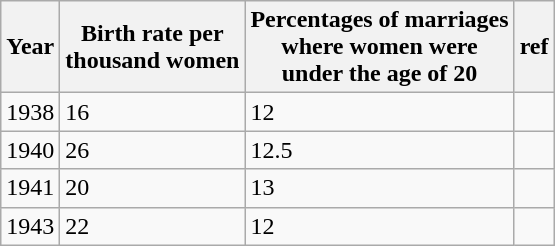<table class="wikitable sortable">
<tr>
<th>Year</th>
<th>Birth rate per<br>thousand women</th>
<th>Percentages of marriages<br>where women were<br>under the age of 20</th>
<th>ref</th>
</tr>
<tr>
<td>1938</td>
<td>16</td>
<td>12</td>
<td></td>
</tr>
<tr>
<td>1940</td>
<td>26</td>
<td>12.5</td>
<td></td>
</tr>
<tr>
<td>1941</td>
<td>20</td>
<td>13</td>
<td></td>
</tr>
<tr>
<td>1943</td>
<td>22</td>
<td>12</td>
<td></td>
</tr>
</table>
